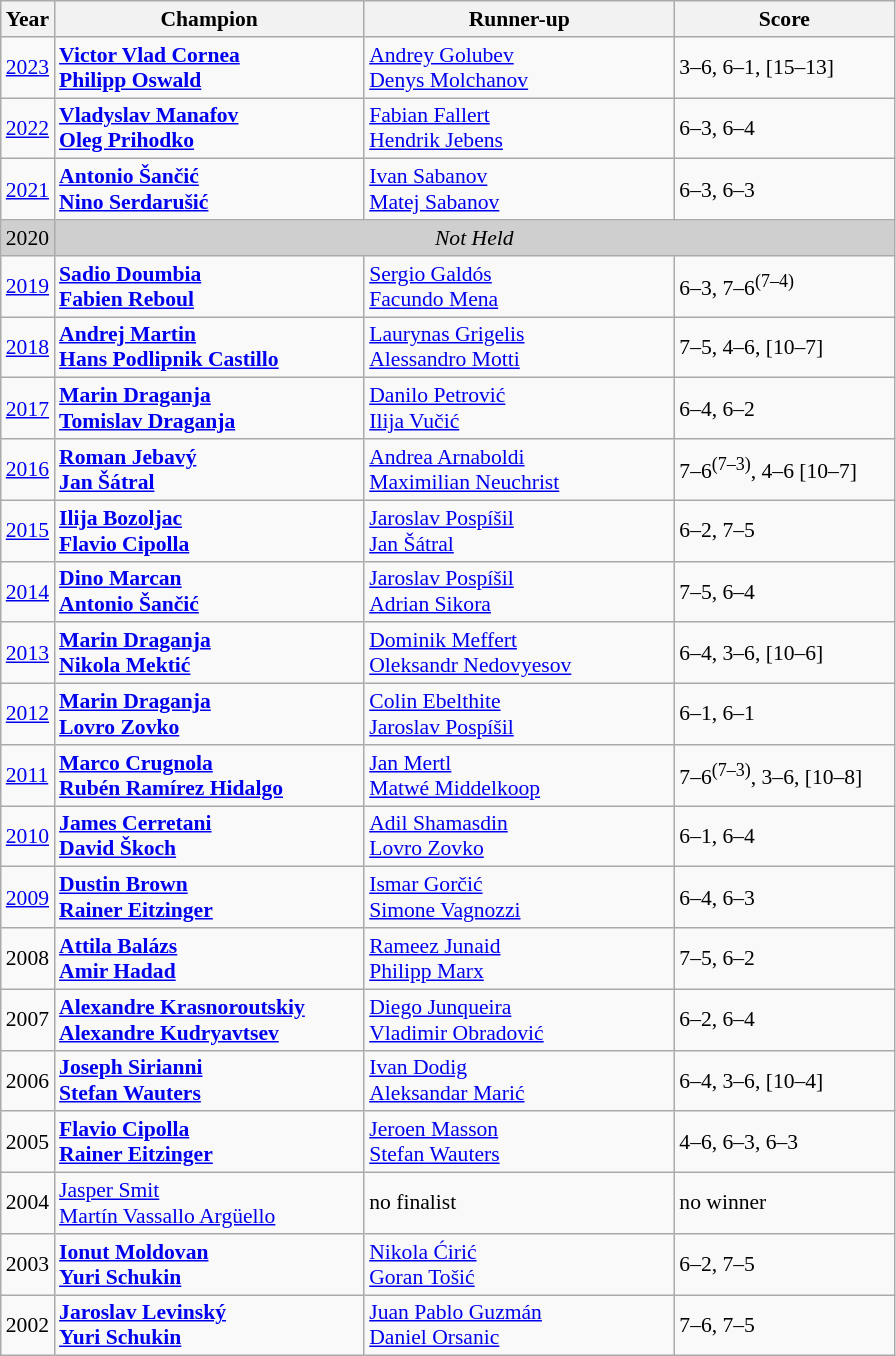<table class="wikitable" style="font-size:90%">
<tr>
<th>Year</th>
<th width="200">Champion</th>
<th width="200">Runner-up</th>
<th width="140">Score</th>
</tr>
<tr>
<td><a href='#'>2023</a></td>
<td> <strong><a href='#'>Victor Vlad Cornea</a></strong> <br> <strong><a href='#'>Philipp Oswald</a></strong></td>
<td> <a href='#'>Andrey Golubev</a> <br> <a href='#'>Denys Molchanov</a></td>
<td>3–6, 6–1, [15–13]</td>
</tr>
<tr>
<td><a href='#'>2022</a></td>
<td> <strong><a href='#'>Vladyslav Manafov</a></strong> <br> <strong><a href='#'>Oleg Prihodko</a></strong></td>
<td> <a href='#'>Fabian Fallert</a> <br> <a href='#'>Hendrik Jebens</a></td>
<td>6–3, 6–4</td>
</tr>
<tr>
<td><a href='#'>2021</a></td>
<td> <strong><a href='#'>Antonio Šančić</a></strong> <br> <strong><a href='#'>Nino Serdarušić</a></strong></td>
<td> <a href='#'>Ivan Sabanov</a> <br> <a href='#'>Matej Sabanov</a></td>
<td>6–3, 6–3</td>
</tr>
<tr>
<td style="background:#cfcfcf">2020</td>
<td colspan=3 align=center style="background:#cfcfcf"><em>Not Held</em></td>
</tr>
<tr>
<td><a href='#'>2019</a></td>
<td> <strong><a href='#'>Sadio Doumbia</a></strong> <br> <strong><a href='#'>Fabien Reboul</a></strong></td>
<td> <a href='#'>Sergio Galdós</a> <br> <a href='#'>Facundo Mena</a></td>
<td>6–3, 7–6<sup>(7–4)</sup></td>
</tr>
<tr>
<td><a href='#'>2018</a></td>
<td> <strong><a href='#'>Andrej Martin</a></strong> <br> <strong><a href='#'>Hans Podlipnik Castillo</a></strong></td>
<td> <a href='#'>Laurynas Grigelis</a> <br> <a href='#'>Alessandro Motti</a></td>
<td>7–5, 4–6, [10–7]</td>
</tr>
<tr>
<td><a href='#'>2017</a></td>
<td> <strong><a href='#'>Marin Draganja</a></strong> <br> <strong><a href='#'>Tomislav Draganja</a></strong></td>
<td> <a href='#'>Danilo Petrović</a> <br> <a href='#'>Ilija Vučić</a></td>
<td>6–4, 6–2</td>
</tr>
<tr>
<td><a href='#'>2016</a></td>
<td> <strong><a href='#'>Roman Jebavý</a></strong> <br> <strong><a href='#'>Jan Šátral</a></strong></td>
<td>  <a href='#'>Andrea Arnaboldi</a>  <br>  <a href='#'>Maximilian Neuchrist</a></td>
<td>7–6<sup>(7–3)</sup>, 4–6 [10–7]</td>
</tr>
<tr>
<td><a href='#'>2015</a></td>
<td> <strong> <a href='#'>Ilija Bozoljac</a> </strong> <br> <strong> <a href='#'>Flavio Cipolla</a> </strong></td>
<td>  <a href='#'>Jaroslav Pospíšil</a>  <br>  <a href='#'>Jan Šátral</a></td>
<td>6–2, 7–5</td>
</tr>
<tr>
<td><a href='#'>2014</a></td>
<td> <strong><a href='#'>Dino Marcan</a></strong><br> <strong><a href='#'>Antonio Šančić</a></strong></td>
<td> <a href='#'>Jaroslav Pospíšil</a> <br>  <a href='#'>Adrian Sikora</a></td>
<td>7–5, 6–4</td>
</tr>
<tr>
<td><a href='#'>2013</a></td>
<td> <strong><a href='#'>Marin Draganja</a></strong> <br>  <strong><a href='#'>Nikola Mektić</a></strong></td>
<td> <a href='#'>Dominik Meffert</a> <br>  <a href='#'>Oleksandr Nedovyesov</a></td>
<td>6–4, 3–6, [10–6]</td>
</tr>
<tr>
<td><a href='#'>2012</a></td>
<td> <strong><a href='#'>Marin Draganja</a></strong> <br>  <strong><a href='#'>Lovro Zovko</a></strong></td>
<td> <a href='#'>Colin Ebelthite</a> <br>  <a href='#'>Jaroslav Pospíšil</a></td>
<td>6–1, 6–1</td>
</tr>
<tr>
<td><a href='#'>2011</a></td>
<td> <strong><a href='#'>Marco Crugnola</a></strong> <br>  <strong><a href='#'>Rubén Ramírez Hidalgo</a></strong></td>
<td> <a href='#'>Jan Mertl</a> <br>  <a href='#'>Matwé Middelkoop</a></td>
<td>7–6<sup>(7–3)</sup>, 3–6, [10–8]</td>
</tr>
<tr>
<td><a href='#'>2010</a></td>
<td> <strong><a href='#'>James Cerretani</a></strong> <br>  <strong><a href='#'>David Škoch</a></strong></td>
<td> <a href='#'>Adil Shamasdin</a> <br>  <a href='#'>Lovro Zovko</a></td>
<td>6–1, 6–4</td>
</tr>
<tr>
<td><a href='#'>2009</a></td>
<td> <strong><a href='#'>Dustin Brown</a></strong> <br>  <strong><a href='#'>Rainer Eitzinger</a></strong></td>
<td> <a href='#'>Ismar Gorčić</a> <br>  <a href='#'>Simone Vagnozzi</a></td>
<td>6–4, 6–3</td>
</tr>
<tr>
<td>2008</td>
<td> <strong><a href='#'>Attila Balázs</a></strong> <br>  <strong><a href='#'>Amir Hadad</a></strong></td>
<td> <a href='#'>Rameez Junaid</a> <br>  <a href='#'>Philipp Marx</a></td>
<td>7–5, 6–2</td>
</tr>
<tr>
<td>2007</td>
<td> <strong><a href='#'>Alexandre Krasnoroutskiy</a></strong> <br>  <strong><a href='#'>Alexandre Kudryavtsev</a></strong></td>
<td> <a href='#'>Diego Junqueira</a> <br>  <a href='#'>Vladimir Obradović</a></td>
<td>6–2, 6–4</td>
</tr>
<tr>
<td>2006</td>
<td> <strong><a href='#'>Joseph Sirianni</a></strong> <br>  <strong><a href='#'>Stefan Wauters</a></strong></td>
<td> <a href='#'>Ivan Dodig</a> <br>  <a href='#'>Aleksandar Marić</a></td>
<td>6–4, 3–6, [10–4]</td>
</tr>
<tr>
<td>2005</td>
<td> <strong><a href='#'>Flavio Cipolla</a></strong> <br>  <strong><a href='#'>Rainer Eitzinger</a></strong></td>
<td> <a href='#'>Jeroen Masson</a> <br>  <a href='#'>Stefan Wauters</a></td>
<td>4–6, 6–3, 6–3</td>
</tr>
<tr>
<td>2004</td>
<td> <a href='#'>Jasper Smit</a> <br>  <a href='#'>Martín Vassallo Argüello</a></td>
<td>no finalist</td>
<td>no winner</td>
</tr>
<tr>
<td>2003</td>
<td> <strong><a href='#'>Ionut Moldovan</a></strong> <br>  <strong><a href='#'>Yuri Schukin</a></strong></td>
<td> <a href='#'>Nikola Ćirić</a> <br>  <a href='#'>Goran Tošić</a></td>
<td>6–2, 7–5</td>
</tr>
<tr>
<td>2002</td>
<td> <strong><a href='#'>Jaroslav Levinský</a></strong> <br>  <strong><a href='#'>Yuri Schukin</a></strong></td>
<td> <a href='#'>Juan Pablo Guzmán</a> <br>  <a href='#'>Daniel Orsanic</a></td>
<td>7–6, 7–5</td>
</tr>
</table>
